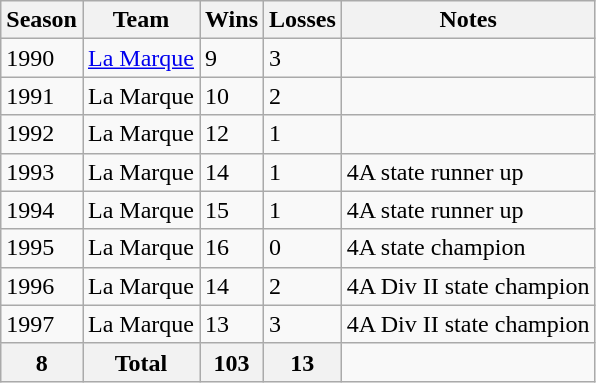<table class="wikitable">
<tr>
<th>Season</th>
<th>Team</th>
<th>Wins</th>
<th>Losses</th>
<th>Notes</th>
</tr>
<tr>
<td>1990</td>
<td><a href='#'>La Marque</a></td>
<td>9</td>
<td>3</td>
<td></td>
</tr>
<tr>
<td>1991</td>
<td>La Marque</td>
<td>10</td>
<td>2</td>
<td></td>
</tr>
<tr>
<td>1992</td>
<td>La Marque</td>
<td>12</td>
<td>1</td>
<td></td>
</tr>
<tr>
<td>1993</td>
<td>La Marque</td>
<td>14</td>
<td>1</td>
<td>4A state runner up</td>
</tr>
<tr>
<td>1994</td>
<td>La Marque</td>
<td>15</td>
<td>1</td>
<td>4A state runner up</td>
</tr>
<tr>
<td>1995</td>
<td>La Marque</td>
<td>16</td>
<td>0</td>
<td>4A state champion</td>
</tr>
<tr>
<td>1996</td>
<td>La Marque</td>
<td>14</td>
<td>2</td>
<td>4A Div II state champion</td>
</tr>
<tr>
<td>1997</td>
<td>La Marque</td>
<td>13</td>
<td>3</td>
<td>4A Div II state champion</td>
</tr>
<tr>
<th>8</th>
<th>Total</th>
<th>103</th>
<th>13</th>
</tr>
</table>
